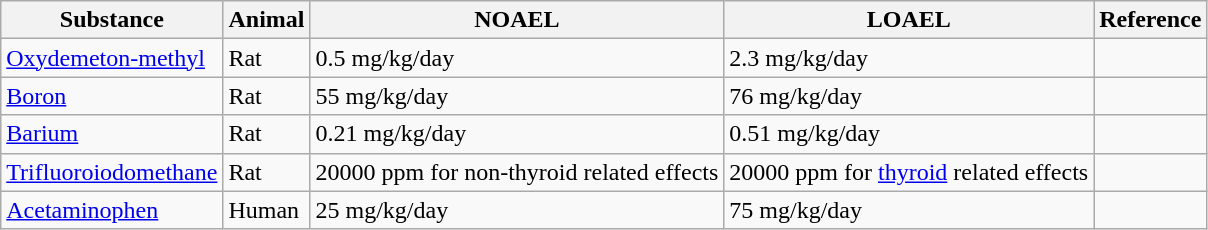<table class="wikitable">
<tr>
<th>Substance</th>
<th>Animal</th>
<th>NOAEL</th>
<th>LOAEL</th>
<th>Reference</th>
</tr>
<tr>
<td><a href='#'>Oxydemeton-methyl</a></td>
<td>Rat</td>
<td>0.5 mg/kg/day</td>
<td>2.3 mg/kg/day</td>
<td></td>
</tr>
<tr>
<td><a href='#'>Boron</a></td>
<td>Rat</td>
<td>55 mg/kg/day</td>
<td>76 mg/kg/day</td>
<td></td>
</tr>
<tr>
<td><a href='#'>Barium</a></td>
<td>Rat</td>
<td>0.21 mg/kg/day</td>
<td>0.51 mg/kg/day</td>
<td></td>
</tr>
<tr>
<td><a href='#'>Trifluoroiodomethane</a></td>
<td>Rat</td>
<td>20000 ppm for non-thyroid related effects</td>
<td>20000 ppm for <a href='#'>thyroid</a> related effects</td>
<td></td>
</tr>
<tr>
<td><a href='#'>Acetaminophen</a></td>
<td>Human</td>
<td>25 mg/kg/day</td>
<td>75 mg/kg/day</td>
<td></td>
</tr>
</table>
